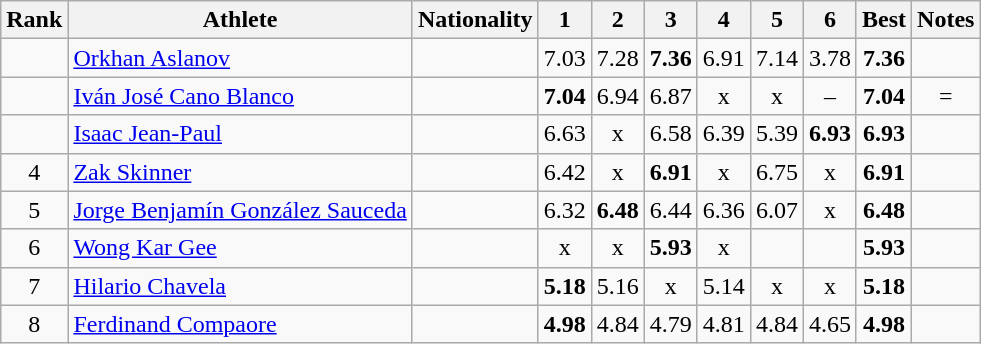<table class="wikitable sortable" style="text-align:center">
<tr>
<th>Rank</th>
<th>Athlete</th>
<th>Nationality</th>
<th>1</th>
<th>2</th>
<th>3</th>
<th>4</th>
<th>5</th>
<th>6</th>
<th>Best</th>
<th>Notes</th>
</tr>
<tr>
<td></td>
<td style="text-align:left;"><a href='#'>Orkhan Aslanov</a></td>
<td style="text-align:left;"></td>
<td>7.03</td>
<td>7.28</td>
<td><strong>7.36</strong></td>
<td>6.91</td>
<td>7.14</td>
<td>3.78</td>
<td><strong>7.36</strong></td>
<td></td>
</tr>
<tr>
<td></td>
<td style="text-align:left;"><a href='#'>Iván José Cano Blanco</a></td>
<td style="text-align:left;"></td>
<td><strong>7.04</strong></td>
<td>6.94</td>
<td>6.87</td>
<td>x</td>
<td>x</td>
<td>–</td>
<td><strong>7.04</strong></td>
<td>=</td>
</tr>
<tr>
<td></td>
<td style="text-align:left;"><a href='#'>Isaac Jean-Paul</a></td>
<td style="text-align:left;"></td>
<td>6.63</td>
<td>x</td>
<td>6.58</td>
<td>6.39</td>
<td>5.39</td>
<td><strong>6.93</strong></td>
<td><strong>6.93</strong></td>
<td></td>
</tr>
<tr>
<td>4</td>
<td style="text-align:left;"><a href='#'>Zak Skinner</a></td>
<td style="text-align:left;"></td>
<td>6.42</td>
<td>x</td>
<td><strong>6.91</strong></td>
<td>x</td>
<td>6.75</td>
<td>x</td>
<td><strong>6.91</strong></td>
<td></td>
</tr>
<tr>
<td>5</td>
<td style="text-align:left;"><a href='#'>Jorge Benjamín González Sauceda</a></td>
<td style="text-align:left;"></td>
<td>6.32</td>
<td><strong>6.48</strong></td>
<td>6.44</td>
<td>6.36</td>
<td>6.07</td>
<td>x</td>
<td><strong>6.48</strong></td>
<td></td>
</tr>
<tr>
<td>6</td>
<td style="text-align:left;"><a href='#'>Wong Kar Gee</a></td>
<td style="text-align:left;"></td>
<td>x</td>
<td>x</td>
<td><strong>5.93</strong></td>
<td>x</td>
<td></td>
<td></td>
<td><strong>5.93</strong></td>
<td></td>
</tr>
<tr>
<td>7</td>
<td style="text-align:left;"><a href='#'>Hilario Chavela</a></td>
<td style="text-align:left;"></td>
<td><strong>5.18</strong></td>
<td>5.16</td>
<td>x</td>
<td>5.14</td>
<td>x</td>
<td>x</td>
<td><strong>5.18</strong></td>
<td></td>
</tr>
<tr>
<td>8</td>
<td style="text-align:left;"><a href='#'>Ferdinand Compaore</a></td>
<td style="text-align:left;"></td>
<td><strong>4.98</strong></td>
<td>4.84</td>
<td>4.79</td>
<td>4.81</td>
<td>4.84</td>
<td>4.65</td>
<td><strong>4.98</strong></td>
<td></td>
</tr>
</table>
